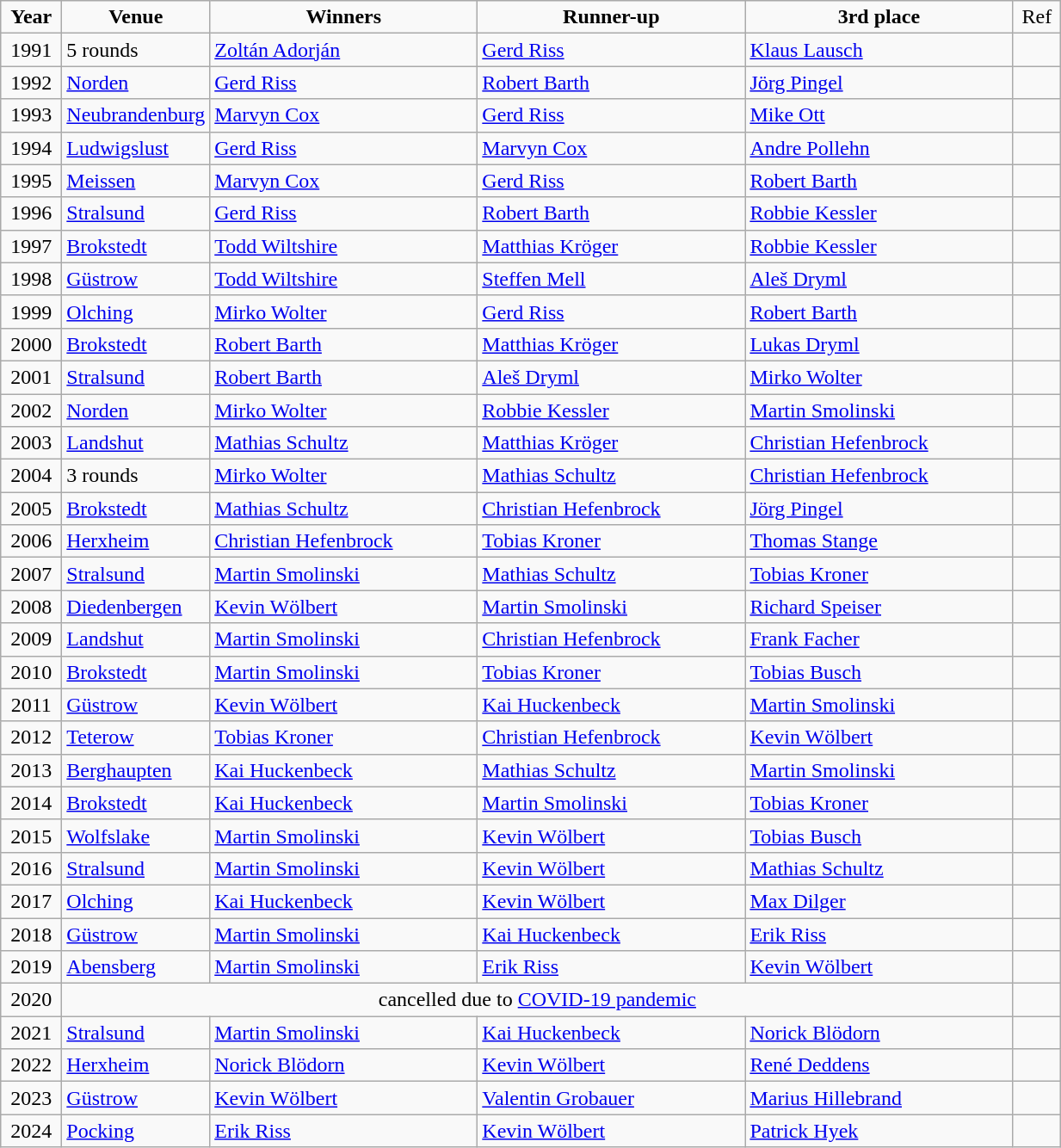<table class="wikitable">
<tr align=center>
<td width=40px  ><strong>Year</strong></td>
<td width=100px ><strong>Venue</strong></td>
<td width=200px ><strong>Winners</strong></td>
<td width=200px ><strong>Runner-up</strong></td>
<td width=200px ><strong>3rd place</strong></td>
<td width=30px >Ref</td>
</tr>
<tr>
<td align=center>1991</td>
<td>5 rounds</td>
<td><a href='#'>Zoltán Adorján</a> </td>
<td><a href='#'>Gerd Riss</a></td>
<td><a href='#'>Klaus Lausch</a></td>
<td></td>
</tr>
<tr>
<td align=center>1992</td>
<td><a href='#'>Norden</a></td>
<td><a href='#'>Gerd Riss</a></td>
<td><a href='#'>Robert Barth</a></td>
<td><a href='#'>Jörg Pingel</a></td>
<td></td>
</tr>
<tr>
<td align=center>1993</td>
<td><a href='#'>Neubrandenburg</a></td>
<td><a href='#'>Marvyn Cox</a> </td>
<td><a href='#'>Gerd Riss</a></td>
<td><a href='#'>Mike Ott</a></td>
<td></td>
</tr>
<tr>
<td align=center>1994</td>
<td><a href='#'>Ludwigslust</a></td>
<td><a href='#'>Gerd Riss</a></td>
<td><a href='#'>Marvyn Cox</a> </td>
<td><a href='#'>Andre Pollehn</a></td>
<td></td>
</tr>
<tr>
<td align=center>1995</td>
<td><a href='#'>Meissen</a></td>
<td><a href='#'>Marvyn Cox</a> </td>
<td><a href='#'>Gerd Riss</a></td>
<td><a href='#'>Robert Barth</a></td>
<td></td>
</tr>
<tr>
<td align=center>1996</td>
<td><a href='#'>Stralsund</a></td>
<td><a href='#'>Gerd Riss</a></td>
<td><a href='#'>Robert Barth</a></td>
<td><a href='#'>Robbie Kessler</a></td>
<td></td>
</tr>
<tr>
<td align=center>1997</td>
<td><a href='#'>Brokstedt</a></td>
<td><a href='#'>Todd Wiltshire</a> </td>
<td><a href='#'>Matthias Kröger</a></td>
<td><a href='#'>Robbie Kessler</a></td>
<td></td>
</tr>
<tr>
<td align=center>1998</td>
<td><a href='#'>Güstrow</a></td>
<td><a href='#'>Todd Wiltshire</a> </td>
<td><a href='#'>Steffen Mell</a></td>
<td><a href='#'>Aleš Dryml</a> </td>
<td></td>
</tr>
<tr>
<td align=center>1999</td>
<td><a href='#'>Olching</a></td>
<td><a href='#'>Mirko Wolter</a></td>
<td><a href='#'>Gerd Riss</a></td>
<td><a href='#'>Robert Barth</a></td>
<td></td>
</tr>
<tr>
<td align=center>2000</td>
<td><a href='#'>Brokstedt</a></td>
<td><a href='#'>Robert Barth</a></td>
<td><a href='#'>Matthias Kröger</a></td>
<td><a href='#'>Lukas Dryml</a> </td>
<td></td>
</tr>
<tr>
<td align=center>2001</td>
<td><a href='#'>Stralsund</a></td>
<td><a href='#'>Robert Barth</a></td>
<td><a href='#'>Aleš Dryml</a> </td>
<td><a href='#'>Mirko Wolter</a></td>
<td></td>
</tr>
<tr>
<td align=center>2002</td>
<td><a href='#'>Norden</a></td>
<td><a href='#'>Mirko Wolter</a></td>
<td><a href='#'>Robbie Kessler</a></td>
<td><a href='#'>Martin Smolinski</a></td>
<td></td>
</tr>
<tr>
<td align=center>2003</td>
<td><a href='#'>Landshut</a></td>
<td><a href='#'>Mathias Schultz</a></td>
<td><a href='#'>Matthias Kröger</a></td>
<td><a href='#'>Christian Hefenbrock</a></td>
<td></td>
</tr>
<tr>
<td align=center>2004</td>
<td>3 rounds</td>
<td><a href='#'>Mirko Wolter</a></td>
<td><a href='#'>Mathias Schultz</a></td>
<td><a href='#'>Christian Hefenbrock</a></td>
<td></td>
</tr>
<tr>
<td align=center>2005</td>
<td><a href='#'>Brokstedt</a></td>
<td><a href='#'>Mathias Schultz</a></td>
<td><a href='#'>Christian Hefenbrock</a></td>
<td><a href='#'>Jörg Pingel</a></td>
<td></td>
</tr>
<tr>
<td align=center>2006</td>
<td><a href='#'>Herxheim</a></td>
<td><a href='#'>Christian Hefenbrock</a></td>
<td><a href='#'>Tobias Kroner</a></td>
<td><a href='#'>Thomas Stange</a></td>
</tr>
<tr>
<td align=center>2007</td>
<td><a href='#'>Stralsund</a></td>
<td><a href='#'>Martin Smolinski</a></td>
<td><a href='#'>Mathias Schultz</a></td>
<td><a href='#'>Tobias Kroner</a></td>
<td></td>
</tr>
<tr>
<td align=center>2008</td>
<td><a href='#'>Diedenbergen</a></td>
<td><a href='#'>Kevin Wölbert</a></td>
<td><a href='#'>Martin Smolinski</a></td>
<td><a href='#'>Richard Speiser</a></td>
<td></td>
</tr>
<tr>
<td align=center>2009</td>
<td><a href='#'>Landshut</a></td>
<td><a href='#'>Martin Smolinski</a></td>
<td><a href='#'>Christian Hefenbrock</a></td>
<td><a href='#'>Frank Facher</a></td>
<td></td>
</tr>
<tr>
<td align=center>2010</td>
<td><a href='#'>Brokstedt</a></td>
<td><a href='#'>Martin Smolinski</a></td>
<td><a href='#'>Tobias Kroner</a></td>
<td><a href='#'>Tobias Busch</a></td>
</tr>
<tr>
<td align=center>2011</td>
<td><a href='#'>Güstrow</a></td>
<td><a href='#'>Kevin Wölbert</a></td>
<td><a href='#'>Kai Huckenbeck</a></td>
<td><a href='#'>Martin Smolinski</a></td>
<td></td>
</tr>
<tr>
<td align=center>2012</td>
<td><a href='#'>Teterow</a></td>
<td><a href='#'>Tobias Kroner</a></td>
<td><a href='#'>Christian Hefenbrock</a></td>
<td><a href='#'>Kevin Wölbert</a></td>
<td></td>
</tr>
<tr>
<td align=center>2013</td>
<td><a href='#'>Berghaupten</a></td>
<td><a href='#'>Kai Huckenbeck</a></td>
<td><a href='#'>Mathias Schultz</a></td>
<td><a href='#'>Martin Smolinski</a></td>
<td></td>
</tr>
<tr>
<td align=center>2014</td>
<td><a href='#'>Brokstedt</a></td>
<td><a href='#'>Kai Huckenbeck</a></td>
<td><a href='#'>Martin Smolinski</a></td>
<td><a href='#'>Tobias Kroner</a></td>
<td></td>
</tr>
<tr>
<td align=center>2015</td>
<td><a href='#'>Wolfslake</a></td>
<td><a href='#'>Martin Smolinski</a></td>
<td><a href='#'>Kevin Wölbert</a></td>
<td><a href='#'>Tobias Busch</a></td>
<td></td>
</tr>
<tr>
<td align=center>2016</td>
<td><a href='#'>Stralsund</a></td>
<td><a href='#'>Martin Smolinski</a></td>
<td><a href='#'>Kevin Wölbert</a></td>
<td><a href='#'>Mathias Schultz</a></td>
<td></td>
</tr>
<tr>
<td align=center>2017</td>
<td><a href='#'>Olching</a></td>
<td><a href='#'>Kai Huckenbeck</a></td>
<td><a href='#'>Kevin Wölbert</a></td>
<td><a href='#'>Max Dilger</a></td>
<td></td>
</tr>
<tr>
<td align=center>2018</td>
<td><a href='#'>Güstrow</a></td>
<td><a href='#'>Martin Smolinski</a></td>
<td><a href='#'>Kai Huckenbeck</a></td>
<td><a href='#'>Erik Riss</a></td>
</tr>
<tr>
<td align=center>2019</td>
<td><a href='#'>Abensberg</a></td>
<td><a href='#'>Martin Smolinski</a></td>
<td><a href='#'>Erik Riss</a></td>
<td><a href='#'>Kevin Wölbert</a></td>
<td></td>
</tr>
<tr>
<td align=center>2020</td>
<td colspan=4 align=center>cancelled due to <a href='#'>COVID-19 pandemic</a></td>
<td></td>
</tr>
<tr>
<td align=center>2021</td>
<td><a href='#'>Stralsund</a></td>
<td><a href='#'>Martin Smolinski</a></td>
<td><a href='#'>Kai Huckenbeck</a></td>
<td><a href='#'>Norick Blödorn</a></td>
<td></td>
</tr>
<tr>
<td align=center>2022</td>
<td><a href='#'>Herxheim</a></td>
<td><a href='#'>Norick Blödorn</a></td>
<td><a href='#'>Kevin Wölbert</a></td>
<td><a href='#'>René Deddens</a></td>
<td></td>
</tr>
<tr>
<td align=center>2023</td>
<td><a href='#'>Güstrow</a></td>
<td><a href='#'>Kevin Wölbert</a></td>
<td><a href='#'>Valentin Grobauer</a></td>
<td><a href='#'>Marius Hillebrand</a></td>
<td></td>
</tr>
<tr>
<td align=center>2024</td>
<td><a href='#'>Pocking</a></td>
<td><a href='#'>Erik Riss</a></td>
<td><a href='#'>Kevin Wölbert</a></td>
<td><a href='#'>Patrick Hyek</a></td>
<td></td>
</tr>
</table>
